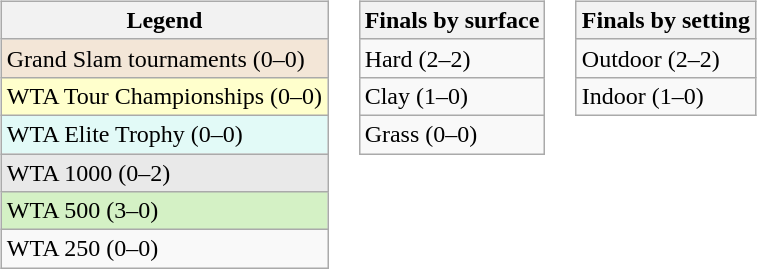<table>
<tr valign=top>
<td><br><table class="wikitable">
<tr>
<th>Legend</th>
</tr>
<tr>
<td style="background:#f3e6d7">Grand Slam tournaments (0–0)</td>
</tr>
<tr>
<td style="background:#ffc">WTA Tour Championships (0–0)</td>
</tr>
<tr>
<td style="background:#e2faf7">WTA Elite Trophy (0–0)</td>
</tr>
<tr>
<td style="background:#e9e9e9">WTA 1000 (0–2)</td>
</tr>
<tr>
<td style="background:#d4f1c5">WTA 500 (3–0)</td>
</tr>
<tr>
<td>WTA 250 (0–0)</td>
</tr>
</table>
</td>
<td><br><table class="wikitable">
<tr>
<th>Finals by surface</th>
</tr>
<tr>
<td>Hard (2–2)</td>
</tr>
<tr>
<td>Clay (1–0)</td>
</tr>
<tr>
<td>Grass (0–0)</td>
</tr>
</table>
</td>
<td><br><table class="wikitable">
<tr>
<th>Finals by setting</th>
</tr>
<tr>
<td>Outdoor (2–2)</td>
</tr>
<tr>
<td>Indoor (1–0)</td>
</tr>
</table>
</td>
</tr>
</table>
